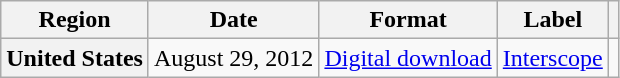<table class="wikitable plainrowheaders">
<tr>
<th scope="col">Region</th>
<th scope="col">Date</th>
<th scope="col">Format</th>
<th scope="col">Label</th>
<th scope="col"></th>
</tr>
<tr>
<th scope="row">United States</th>
<td>August 29, 2012</td>
<td><a href='#'>Digital download</a></td>
<td><a href='#'>Interscope</a></td>
<td align="center"></td>
</tr>
</table>
